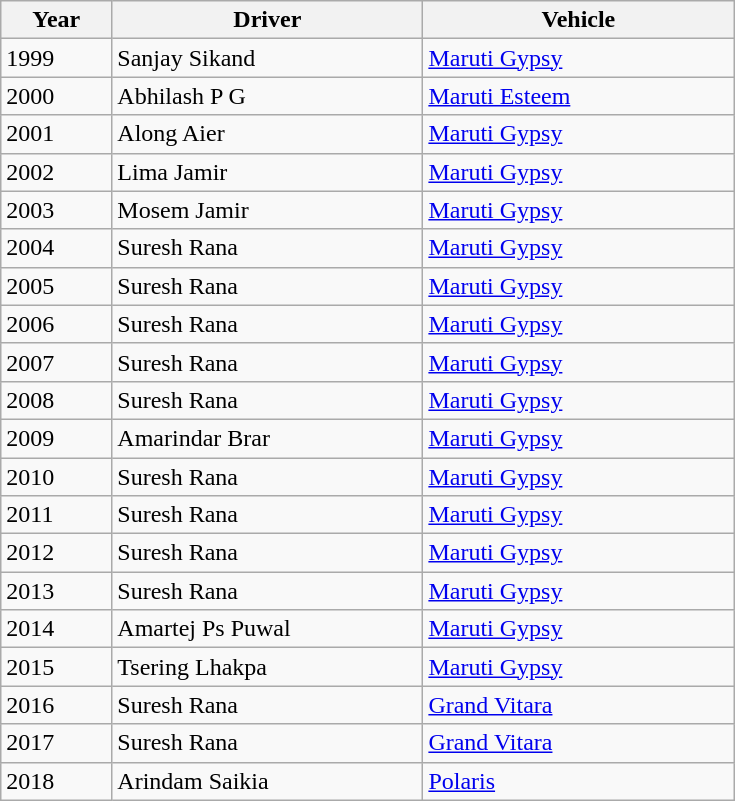<table class="wikitable">
<tr>
<th>Year</th>
<th>Driver</th>
<th>Vehicle</th>
</tr>
<tr>
<td style="width: 50pt;">1999</td>
<td style="width: 150pt;">Sanjay Sikand</td>
<td style="width: 150pt;"><a href='#'> Maruti Gypsy</a></td>
</tr>
<tr>
<td>2000</td>
<td>Abhilash P G</td>
<td><a href='#'> Maruti Esteem</a></td>
</tr>
<tr>
<td>2001</td>
<td>Along Aier</td>
<td><a href='#'> Maruti Gypsy</a></td>
</tr>
<tr>
<td>2002</td>
<td>Lima Jamir</td>
<td><a href='#'> Maruti Gypsy</a></td>
</tr>
<tr>
<td>2003</td>
<td>Mosem Jamir</td>
<td><a href='#'> Maruti Gypsy</a></td>
</tr>
<tr>
<td>2004</td>
<td>Suresh Rana</td>
<td><a href='#'> Maruti Gypsy</a></td>
</tr>
<tr>
<td>2005</td>
<td>Suresh Rana</td>
<td><a href='#'> Maruti Gypsy</a></td>
</tr>
<tr>
<td>2006</td>
<td>Suresh Rana</td>
<td><a href='#'> Maruti Gypsy</a></td>
</tr>
<tr>
<td>2007</td>
<td>Suresh Rana</td>
<td><a href='#'> Maruti Gypsy</a></td>
</tr>
<tr>
<td>2008</td>
<td>Suresh Rana</td>
<td><a href='#'> Maruti Gypsy</a></td>
</tr>
<tr>
<td>2009</td>
<td>Amarindar Brar</td>
<td><a href='#'> Maruti Gypsy</a></td>
</tr>
<tr>
<td>2010</td>
<td>Suresh Rana</td>
<td><a href='#'> Maruti Gypsy</a></td>
</tr>
<tr>
<td>2011</td>
<td>Suresh Rana</td>
<td><a href='#'> Maruti Gypsy</a></td>
</tr>
<tr>
<td>2012</td>
<td>Suresh Rana</td>
<td><a href='#'> Maruti Gypsy</a></td>
</tr>
<tr>
<td>2013</td>
<td>Suresh Rana</td>
<td><a href='#'> Maruti Gypsy</a></td>
</tr>
<tr>
<td>2014</td>
<td>Amartej Ps Puwal</td>
<td><a href='#'> Maruti Gypsy</a></td>
</tr>
<tr>
<td>2015</td>
<td>Tsering Lhakpa</td>
<td><a href='#'> Maruti Gypsy</a></td>
</tr>
<tr>
<td>2016</td>
<td>Suresh Rana</td>
<td><a href='#'> Grand Vitara</a></td>
</tr>
<tr>
<td>2017</td>
<td>Suresh Rana</td>
<td><a href='#'> Grand Vitara</a></td>
</tr>
<tr>
<td>2018</td>
<td>Arindam Saikia</td>
<td><a href='#'>Polaris</a></td>
</tr>
</table>
